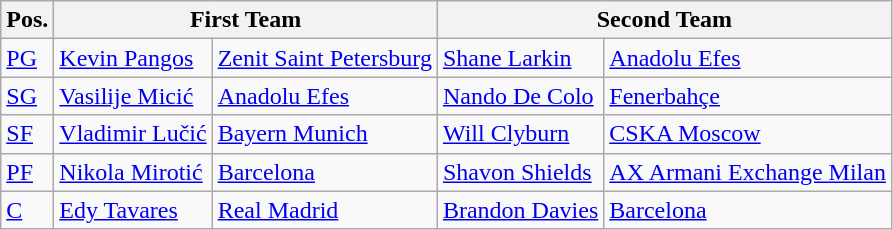<table | class="wikitable">
<tr>
<th>Pos.</th>
<th colspan="2">First Team</th>
<th colspan=2>Second Team</th>
</tr>
<tr>
<td><a href='#'>PG</a></td>
<td> <a href='#'>Kevin Pangos</a></td>
<td> <a href='#'>Zenit Saint Petersburg</a></td>
<td> <a href='#'>Shane Larkin</a></td>
<td> <a href='#'>Anadolu Efes</a></td>
</tr>
<tr>
<td><a href='#'>SG</a></td>
<td> <a href='#'>Vasilije Micić</a></td>
<td> <a href='#'>Anadolu Efes</a></td>
<td> <a href='#'>Nando De Colo</a></td>
<td> <a href='#'>Fenerbahçe</a></td>
</tr>
<tr>
<td><a href='#'>SF</a></td>
<td> <a href='#'>Vladimir Lučić</a></td>
<td> <a href='#'>Bayern Munich</a></td>
<td> <a href='#'>Will Clyburn</a></td>
<td> <a href='#'>CSKA Moscow</a></td>
</tr>
<tr>
<td><a href='#'>PF</a></td>
<td> <a href='#'>Nikola Mirotić</a></td>
<td> <a href='#'>Barcelona</a></td>
<td> <a href='#'>Shavon Shields</a></td>
<td> <a href='#'>AX Armani Exchange Milan</a></td>
</tr>
<tr>
<td><a href='#'>C</a></td>
<td> <a href='#'>Edy Tavares</a></td>
<td> <a href='#'>Real Madrid</a></td>
<td> <a href='#'>Brandon Davies</a></td>
<td> <a href='#'>Barcelona</a></td>
</tr>
</table>
